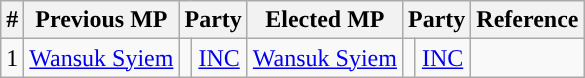<table class="wikitable">
<tr>
<th>#</th>
<th>Previous MP</th>
<th colspan=2>Party</th>
<th>Elected MP</th>
<th colspan=2>Party</th>
<th>Reference</th>
</tr>
<tr style="text-align:center;">
<td>1</td>
<td><a href='#'>Wansuk Syiem</a></td>
<td></td>
<td><a href='#'>INC</a></td>
<td><a href='#'>Wansuk Syiem</a></td>
<td></td>
<td><a href='#'>INC</a></td>
<td rowspan=1></td>
</tr>
</table>
